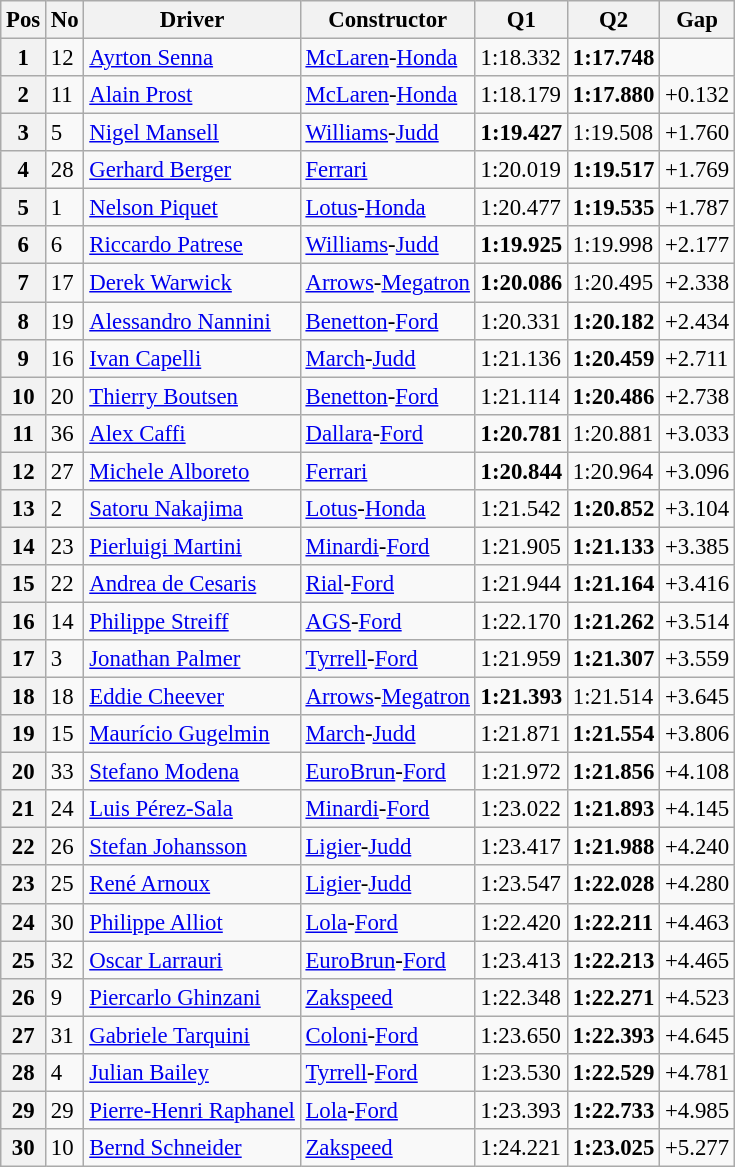<table class="wikitable sortable" style="font-size: 95%;">
<tr>
<th>Pos</th>
<th>No</th>
<th>Driver</th>
<th>Constructor</th>
<th>Q1</th>
<th>Q2</th>
<th>Gap</th>
</tr>
<tr>
<th>1</th>
<td>12</td>
<td> <a href='#'>Ayrton Senna</a></td>
<td><a href='#'>McLaren</a>-<a href='#'>Honda</a></td>
<td>1:18.332</td>
<td><strong>1:17.748</strong></td>
<td></td>
</tr>
<tr>
<th>2</th>
<td>11</td>
<td> <a href='#'>Alain Prost</a></td>
<td><a href='#'>McLaren</a>-<a href='#'>Honda</a></td>
<td>1:18.179</td>
<td><strong>1:17.880</strong></td>
<td>+0.132</td>
</tr>
<tr>
<th>3</th>
<td>5</td>
<td> <a href='#'>Nigel Mansell</a></td>
<td><a href='#'>Williams</a>-<a href='#'>Judd</a></td>
<td><strong>1:19.427</strong></td>
<td>1:19.508</td>
<td>+1.760</td>
</tr>
<tr>
<th>4</th>
<td>28</td>
<td> <a href='#'>Gerhard Berger</a></td>
<td><a href='#'>Ferrari</a></td>
<td>1:20.019</td>
<td><strong>1:19.517</strong></td>
<td>+1.769</td>
</tr>
<tr>
<th>5</th>
<td>1</td>
<td> <a href='#'>Nelson Piquet</a></td>
<td><a href='#'>Lotus</a>-<a href='#'>Honda</a></td>
<td>1:20.477</td>
<td><strong>1:19.535</strong></td>
<td>+1.787</td>
</tr>
<tr>
<th>6</th>
<td>6</td>
<td> <a href='#'>Riccardo Patrese</a></td>
<td><a href='#'>Williams</a>-<a href='#'>Judd</a></td>
<td><strong>1:19.925</strong></td>
<td>1:19.998</td>
<td>+2.177</td>
</tr>
<tr>
<th>7</th>
<td>17</td>
<td> <a href='#'>Derek Warwick</a></td>
<td><a href='#'>Arrows</a>-<a href='#'>Megatron</a></td>
<td><strong>1:20.086</strong></td>
<td>1:20.495</td>
<td>+2.338</td>
</tr>
<tr>
<th>8</th>
<td>19</td>
<td> <a href='#'>Alessandro Nannini</a></td>
<td><a href='#'>Benetton</a>-<a href='#'>Ford</a></td>
<td>1:20.331</td>
<td><strong>1:20.182</strong></td>
<td>+2.434</td>
</tr>
<tr>
<th>9</th>
<td>16</td>
<td> <a href='#'>Ivan Capelli</a></td>
<td><a href='#'>March</a>-<a href='#'>Judd</a></td>
<td>1:21.136</td>
<td><strong>1:20.459</strong></td>
<td>+2.711</td>
</tr>
<tr>
<th>10</th>
<td>20</td>
<td> <a href='#'>Thierry Boutsen</a></td>
<td><a href='#'>Benetton</a>-<a href='#'>Ford</a></td>
<td>1:21.114</td>
<td><strong>1:20.486</strong></td>
<td>+2.738</td>
</tr>
<tr>
<th>11</th>
<td>36</td>
<td> <a href='#'>Alex Caffi</a></td>
<td><a href='#'>Dallara</a>-<a href='#'>Ford</a></td>
<td><strong>1:20.781</strong></td>
<td>1:20.881</td>
<td>+3.033</td>
</tr>
<tr>
<th>12</th>
<td>27</td>
<td> <a href='#'>Michele Alboreto</a></td>
<td><a href='#'>Ferrari</a></td>
<td><strong>1:20.844</strong></td>
<td>1:20.964</td>
<td>+3.096</td>
</tr>
<tr>
<th>13</th>
<td>2</td>
<td> <a href='#'>Satoru Nakajima</a></td>
<td><a href='#'>Lotus</a>-<a href='#'>Honda</a></td>
<td>1:21.542</td>
<td><strong>1:20.852</strong></td>
<td>+3.104</td>
</tr>
<tr>
<th>14</th>
<td>23</td>
<td> <a href='#'>Pierluigi Martini</a></td>
<td><a href='#'>Minardi</a>-<a href='#'>Ford</a></td>
<td>1:21.905</td>
<td><strong>1:21.133</strong></td>
<td>+3.385</td>
</tr>
<tr>
<th>15</th>
<td>22</td>
<td> <a href='#'>Andrea de Cesaris</a></td>
<td><a href='#'>Rial</a>-<a href='#'>Ford</a></td>
<td>1:21.944</td>
<td><strong>1:21.164</strong></td>
<td>+3.416</td>
</tr>
<tr>
<th>16</th>
<td>14</td>
<td> <a href='#'>Philippe Streiff</a></td>
<td><a href='#'>AGS</a>-<a href='#'>Ford</a></td>
<td>1:22.170</td>
<td><strong>1:21.262</strong></td>
<td>+3.514</td>
</tr>
<tr>
<th>17</th>
<td>3</td>
<td> <a href='#'>Jonathan Palmer</a></td>
<td><a href='#'>Tyrrell</a>-<a href='#'>Ford</a></td>
<td>1:21.959</td>
<td><strong>1:21.307</strong></td>
<td>+3.559</td>
</tr>
<tr>
<th>18</th>
<td>18</td>
<td> <a href='#'>Eddie Cheever</a></td>
<td><a href='#'>Arrows</a>-<a href='#'>Megatron</a></td>
<td><strong>1:21.393</strong></td>
<td>1:21.514</td>
<td>+3.645</td>
</tr>
<tr>
<th>19</th>
<td>15</td>
<td> <a href='#'>Maurício Gugelmin</a></td>
<td><a href='#'>March</a>-<a href='#'>Judd</a></td>
<td>1:21.871</td>
<td><strong>1:21.554</strong></td>
<td>+3.806</td>
</tr>
<tr>
<th>20</th>
<td>33</td>
<td> <a href='#'>Stefano Modena</a></td>
<td><a href='#'>EuroBrun</a>-<a href='#'>Ford</a></td>
<td>1:21.972</td>
<td><strong>1:21.856</strong></td>
<td>+4.108</td>
</tr>
<tr>
<th>21</th>
<td>24</td>
<td> <a href='#'>Luis Pérez-Sala</a></td>
<td><a href='#'>Minardi</a>-<a href='#'>Ford</a></td>
<td>1:23.022</td>
<td><strong>1:21.893</strong></td>
<td>+4.145</td>
</tr>
<tr>
<th>22</th>
<td>26</td>
<td> <a href='#'>Stefan Johansson</a></td>
<td><a href='#'>Ligier</a>-<a href='#'>Judd</a></td>
<td>1:23.417</td>
<td><strong>1:21.988</strong></td>
<td>+4.240</td>
</tr>
<tr>
<th>23</th>
<td>25</td>
<td> <a href='#'>René Arnoux</a></td>
<td><a href='#'>Ligier</a>-<a href='#'>Judd</a></td>
<td>1:23.547</td>
<td><strong>1:22.028</strong></td>
<td>+4.280</td>
</tr>
<tr>
<th>24</th>
<td>30</td>
<td> <a href='#'>Philippe Alliot</a></td>
<td><a href='#'>Lola</a>-<a href='#'>Ford</a></td>
<td>1:22.420</td>
<td><strong>1:22.211</strong></td>
<td>+4.463</td>
</tr>
<tr>
<th>25</th>
<td>32</td>
<td> <a href='#'>Oscar Larrauri</a></td>
<td><a href='#'>EuroBrun</a>-<a href='#'>Ford</a></td>
<td>1:23.413</td>
<td><strong>1:22.213</strong></td>
<td>+4.465</td>
</tr>
<tr>
<th>26</th>
<td>9</td>
<td> <a href='#'>Piercarlo Ghinzani</a></td>
<td><a href='#'>Zakspeed</a></td>
<td>1:22.348</td>
<td><strong>1:22.271</strong></td>
<td>+4.523</td>
</tr>
<tr>
<th>27</th>
<td>31</td>
<td> <a href='#'>Gabriele Tarquini</a></td>
<td><a href='#'>Coloni</a>-<a href='#'>Ford</a></td>
<td>1:23.650</td>
<td><strong>1:22.393</strong></td>
<td>+4.645</td>
</tr>
<tr>
<th>28</th>
<td>4</td>
<td> <a href='#'>Julian Bailey</a></td>
<td><a href='#'>Tyrrell</a>-<a href='#'>Ford</a></td>
<td>1:23.530</td>
<td><strong>1:22.529</strong></td>
<td>+4.781</td>
</tr>
<tr>
<th>29</th>
<td>29</td>
<td> <a href='#'>Pierre-Henri Raphanel</a></td>
<td><a href='#'>Lola</a>-<a href='#'>Ford</a></td>
<td>1:23.393</td>
<td><strong>1:22.733</strong></td>
<td>+4.985</td>
</tr>
<tr>
<th>30</th>
<td>10</td>
<td> <a href='#'>Bernd Schneider</a></td>
<td><a href='#'>Zakspeed</a></td>
<td>1:24.221</td>
<td><strong>1:23.025</strong></td>
<td>+5.277</td>
</tr>
</table>
